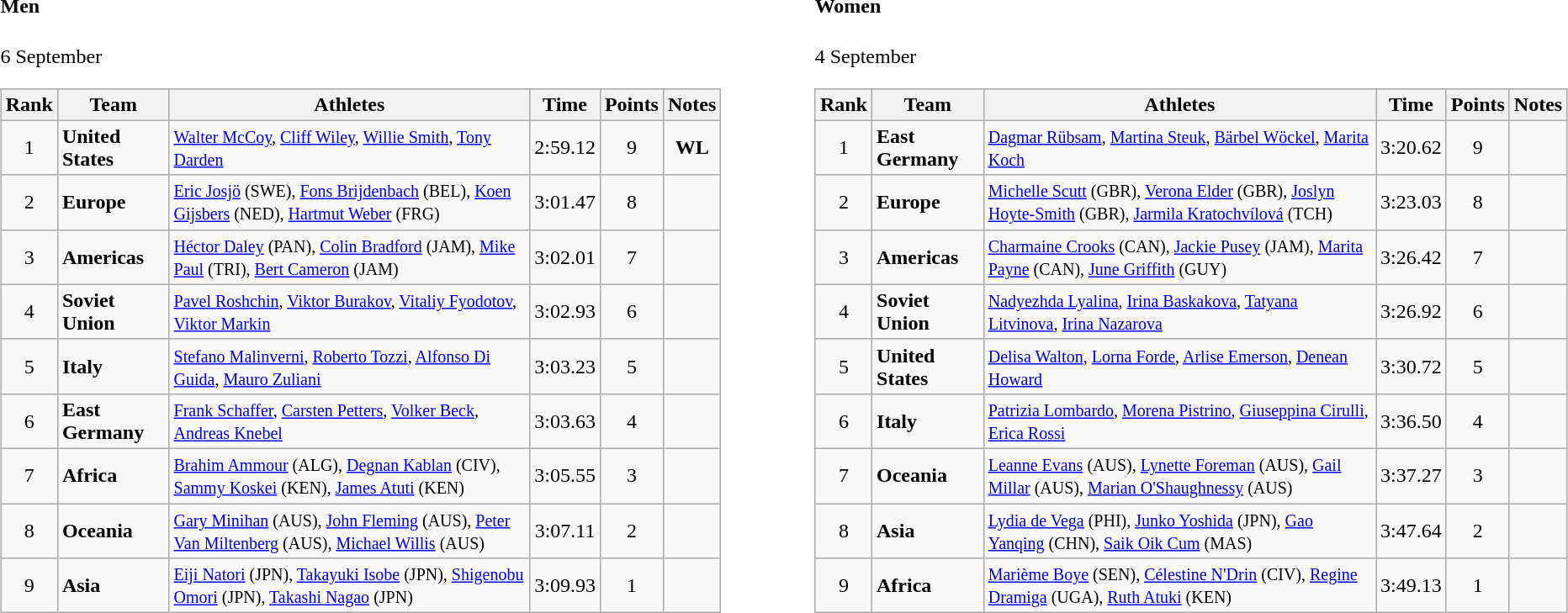<table>
<tr>
<td valign="top"><br><h4>Men</h4>6 September<table class="wikitable" style="text-align:center">
<tr>
<th>Rank</th>
<th>Team</th>
<th>Athletes</th>
<th>Time</th>
<th>Points</th>
<th>Notes</th>
</tr>
<tr>
<td>1</td>
<td align=left><strong>United States</strong></td>
<td align="left"><small><a href='#'>Walter McCoy</a>, <a href='#'>Cliff Wiley</a>, <a href='#'>Willie Smith</a>, <a href='#'>Tony Darden</a> </small></td>
<td>2:59.12</td>
<td>9</td>
<td><strong>WL</strong></td>
</tr>
<tr>
<td>2</td>
<td align=left><strong>Europe</strong></td>
<td align="left"><small><a href='#'>Eric Josjö</a> (SWE), <a href='#'>Fons Brijdenbach</a> (BEL), <a href='#'>Koen Gijsbers</a> (NED), <a href='#'>Hartmut Weber</a> (FRG) </small></td>
<td>3:01.47</td>
<td>8</td>
<td></td>
</tr>
<tr>
<td>3</td>
<td align=left><strong>Americas</strong></td>
<td align="left"><small><a href='#'>Héctor Daley</a> (PAN), <a href='#'>Colin Bradford</a> (JAM), <a href='#'>Mike Paul</a> (TRI), <a href='#'>Bert Cameron</a> (JAM) </small></td>
<td>3:02.01</td>
<td>7</td>
<td></td>
</tr>
<tr>
<td>4</td>
<td align=left><strong>Soviet Union</strong></td>
<td align="left"><small><a href='#'>Pavel Roshchin</a>, <a href='#'>Viktor Burakov</a>, <a href='#'>Vitaliy Fyodotov</a>, <a href='#'>Viktor Markin</a> </small></td>
<td>3:02.93</td>
<td>6</td>
<td></td>
</tr>
<tr>
<td>5</td>
<td align=left><strong>Italy</strong></td>
<td align="left"><small><a href='#'>Stefano Malinverni</a>, <a href='#'>Roberto Tozzi</a>, <a href='#'>Alfonso Di Guida</a>, <a href='#'>Mauro Zuliani</a> </small></td>
<td>3:03.23</td>
<td>5</td>
<td></td>
</tr>
<tr>
<td>6</td>
<td align=left><strong>East Germany</strong></td>
<td align="left"><small><a href='#'>Frank Schaffer</a>, <a href='#'>Carsten Petters</a>, <a href='#'>Volker Beck</a>, <a href='#'>Andreas Knebel</a> </small></td>
<td>3:03.63</td>
<td>4</td>
<td></td>
</tr>
<tr>
<td>7</td>
<td align=left><strong>Africa</strong></td>
<td align="left"><small><a href='#'>Brahim Ammour</a> (ALG), <a href='#'>Degnan Kablan</a> (CIV), <a href='#'>Sammy Koskei</a> (KEN), <a href='#'>James Atuti</a> (KEN) </small></td>
<td>3:05.55</td>
<td>3</td>
<td></td>
</tr>
<tr>
<td>8</td>
<td align=left><strong>Oceania</strong></td>
<td align="left"><small><a href='#'>Gary Minihan</a> (AUS), <a href='#'>John Fleming</a> (AUS), <a href='#'>Peter Van Miltenberg</a> (AUS), <a href='#'>Michael Willis</a> (AUS)</small></td>
<td>3:07.11</td>
<td>2</td>
<td></td>
</tr>
<tr>
<td>9</td>
<td align=left><strong>Asia</strong></td>
<td align="left"><small><a href='#'>Eiji Natori</a> (JPN), <a href='#'>Takayuki Isobe</a> (JPN), <a href='#'>Shigenobu Omori</a> (JPN), <a href='#'>Takashi Nagao</a> (JPN) </small></td>
<td>3:09.93</td>
<td>1</td>
<td></td>
</tr>
</table>
</td>
<td width="50"> </td>
<td valign="top"><br><h4>Women</h4>4 September<table class="wikitable" style="text-align:center">
<tr>
<th>Rank</th>
<th>Team</th>
<th>Athletes</th>
<th>Time</th>
<th>Points</th>
<th>Notes</th>
</tr>
<tr>
<td>1</td>
<td align=left><strong>East Germany</strong></td>
<td align="left"><small><a href='#'>Dagmar Rübsam</a>, <a href='#'>Martina Steuk</a>, <a href='#'>Bärbel Wöckel</a>, <a href='#'>Marita Koch</a></small></td>
<td>3:20.62</td>
<td>9</td>
<td></td>
</tr>
<tr>
<td>2</td>
<td align=left><strong>Europe</strong></td>
<td align="left"><small><a href='#'>Michelle Scutt</a> (GBR), <a href='#'>Verona Elder</a> (GBR), <a href='#'>Joslyn Hoyte-Smith</a> (GBR), <a href='#'>Jarmila Kratochvílová</a> (TCH) </small></td>
<td>3:23.03</td>
<td>8</td>
<td></td>
</tr>
<tr>
<td>3</td>
<td align=left><strong>Americas</strong></td>
<td align="left"><small><a href='#'>Charmaine Crooks</a> (CAN), <a href='#'>Jackie Pusey</a> (JAM), <a href='#'>Marita Payne</a> (CAN), <a href='#'>June Griffith</a> (GUY) </small></td>
<td>3:26.42</td>
<td>7</td>
<td></td>
</tr>
<tr>
<td>4</td>
<td align=left><strong>Soviet Union</strong></td>
<td align="left"><small><a href='#'>Nadyezhda Lyalina</a>, <a href='#'>Irina Baskakova</a>, <a href='#'>Tatyana Litvinova</a>, <a href='#'>Irina Nazarova</a> </small></td>
<td>3:26.92</td>
<td>6</td>
<td></td>
</tr>
<tr>
<td>5</td>
<td align=left><strong>United States</strong></td>
<td align="left"><small><a href='#'>Delisa Walton</a>, <a href='#'>Lorna Forde</a>, <a href='#'>Arlise Emerson</a>, <a href='#'>Denean Howard</a> </small></td>
<td>3:30.72</td>
<td>5</td>
<td></td>
</tr>
<tr>
<td>6</td>
<td align=left><strong>Italy</strong></td>
<td align="left"><small><a href='#'>Patrizia Lombardo</a>, <a href='#'>Morena Pistrino</a>, <a href='#'>Giuseppina Cirulli</a>, <a href='#'>Erica Rossi</a> </small></td>
<td>3:36.50</td>
<td>4</td>
<td></td>
</tr>
<tr>
<td>7</td>
<td align=left><strong>Oceania</strong></td>
<td align="left"><small><a href='#'>Leanne Evans</a> (AUS), <a href='#'>Lynette Foreman</a> (AUS), <a href='#'>Gail Millar</a> (AUS), <a href='#'>Marian O'Shaughnessy</a> (AUS) </small></td>
<td>3:37.27</td>
<td>3</td>
<td></td>
</tr>
<tr>
<td>8</td>
<td align=left><strong>Asia</strong></td>
<td align="left"><small><a href='#'>Lydia de Vega</a> (PHI), <a href='#'>Junko Yoshida</a> (JPN), <a href='#'>Gao Yanqing</a> (CHN), <a href='#'>Saik Oik Cum</a> (MAS) </small></td>
<td>3:47.64</td>
<td>2</td>
<td></td>
</tr>
<tr>
<td>9</td>
<td align=left><strong>Africa</strong></td>
<td align="left"><small><a href='#'>Marième Boye</a> (SEN), <a href='#'>Célestine N'Drin</a> (CIV), <a href='#'>Regine Dramiga</a> (UGA), <a href='#'>Ruth Atuki</a> (KEN) </small></td>
<td>3:49.13</td>
<td>1</td>
<td></td>
</tr>
</table>
</td>
</tr>
</table>
